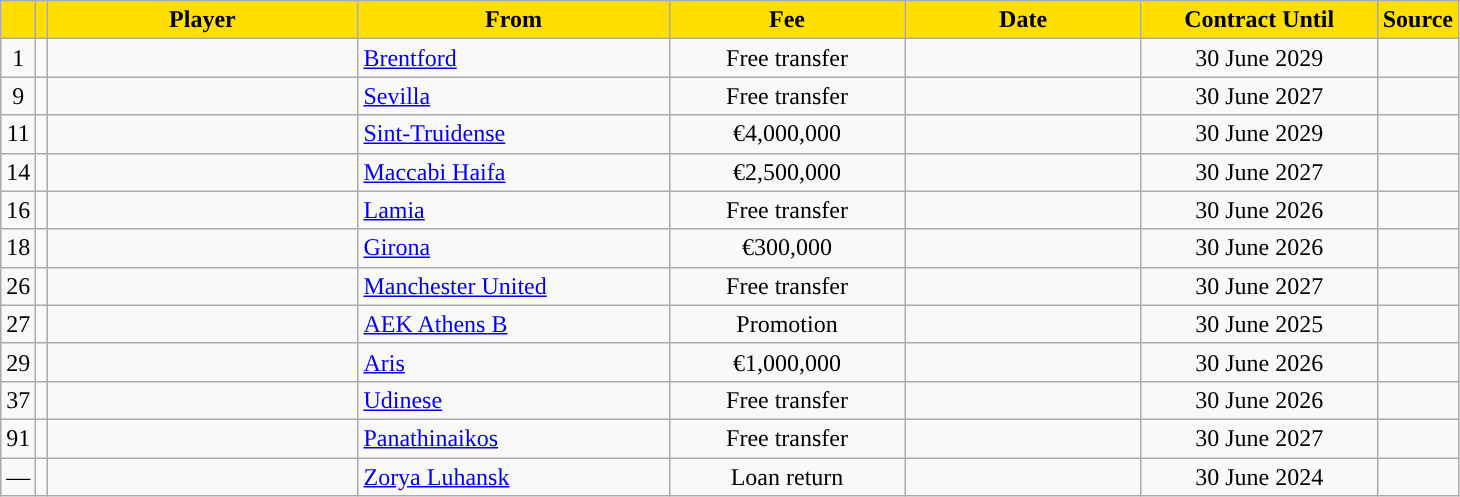<table class="wikitable sortable">
<tr>
<th style="background:#FFDE00"></th>
<th style="background:#FFDE00"></th>
<th width=200 style="background:#FFDE00">Player</th>
<th width=200 style="background:#FFDE00">From</th>
<th width=150 style="background:#FFDE00">Fee</th>
<th width=150 style="background:#FFDE00">Date</th>
<th width=150 style="background:#FFDE00">Contract Until</th>
<th style="background:#FFDE00">Source</th>
</tr>
<tr>
<td align=center>1</td>
<td align=center></td>
<td></td>
<td> <a href='#'>Brentford</a></td>
<td align=center>Free transfer</td>
<td align=center></td>
<td align=center>30 June 2029</td>
<td align=center></td>
</tr>
<tr>
<td align=center>9</td>
<td align=center></td>
<td></td>
<td> <a href='#'>Sevilla</a></td>
<td align=center>Free transfer</td>
<td align=center></td>
<td align=center>30 June 2027</td>
<td align=center></td>
</tr>
<tr>
<td align=center>11</td>
<td align=center></td>
<td></td>
<td> <a href='#'>Sint-Truidense</a></td>
<td align=center>€4,000,000</td>
<td align=center></td>
<td align=center>30 June 2029</td>
<td align=center></td>
</tr>
<tr>
<td align=center>14</td>
<td align=center></td>
<td></td>
<td> <a href='#'>Maccabi Haifa</a></td>
<td align=center>€2,500,000</td>
<td align=center></td>
<td align=center>30 June 2027</td>
<td align=center></td>
</tr>
<tr>
<td align=center>16</td>
<td align=center></td>
<td></td>
<td> <a href='#'>Lamia</a></td>
<td align=center>Free transfer</td>
<td align=center></td>
<td align=center>30 June 2026</td>
<td align=center></td>
</tr>
<tr>
<td align=center>18</td>
<td align=center></td>
<td></td>
<td> <a href='#'>Girona</a></td>
<td align=center>€300,000</td>
<td align=center></td>
<td align=center>30 June 2026</td>
<td align=center></td>
</tr>
<tr>
<td align=center>26</td>
<td align=center></td>
<td></td>
<td> <a href='#'>Manchester United</a></td>
<td align=center>Free transfer</td>
<td align=center></td>
<td align=center>30 June 2027</td>
<td align=center></td>
</tr>
<tr>
<td align=center>27</td>
<td align=center></td>
<td></td>
<td> <a href='#'>AEK Athens Β</a></td>
<td align=center>Promotion</td>
<td align=center></td>
<td align=center>30 June 2025</td>
<td align=center></td>
</tr>
<tr>
<td align=center>29</td>
<td align=center></td>
<td></td>
<td> <a href='#'>Aris</a></td>
<td align=center>€1,000,000</td>
<td align=center></td>
<td align=center>30 June 2026</td>
<td align=center></td>
</tr>
<tr>
<td align=center>37</td>
<td align=center></td>
<td></td>
<td> <a href='#'>Udinese</a></td>
<td align=center>Free transfer</td>
<td align=center></td>
<td align=center>30 June 2026</td>
<td align=center></td>
</tr>
<tr>
<td align=center>91</td>
<td align=center></td>
<td></td>
<td> <a href='#'>Panathinaikos</a></td>
<td align=center>Free transfer</td>
<td align=center></td>
<td align=center>30 June 2027</td>
<td align=center></td>
</tr>
<tr>
<td align=center>—</td>
<td align=center></td>
<td></td>
<td> <a href='#'>Zorya Luhansk</a></td>
<td align=center>Loan return</td>
<td align=center></td>
<td align=center>30 June 2024</td>
<td align=center></td>
</tr>
</table>
